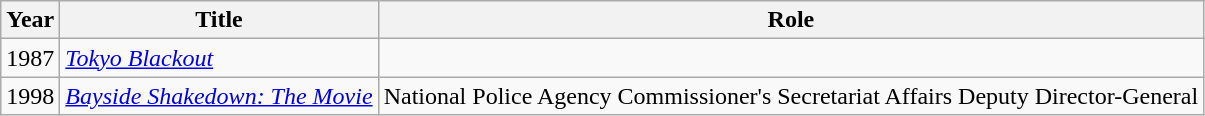<table class="wikitable">
<tr>
<th>Year</th>
<th>Title</th>
<th>Role</th>
</tr>
<tr>
<td>1987</td>
<td><em><a href='#'>Tokyo Blackout</a></em></td>
<td></td>
</tr>
<tr>
<td>1998</td>
<td><em><a href='#'>Bayside Shakedown: The Movie</a></em></td>
<td>National Police Agency Commissioner's Secretariat Affairs Deputy Director-General</td>
</tr>
</table>
